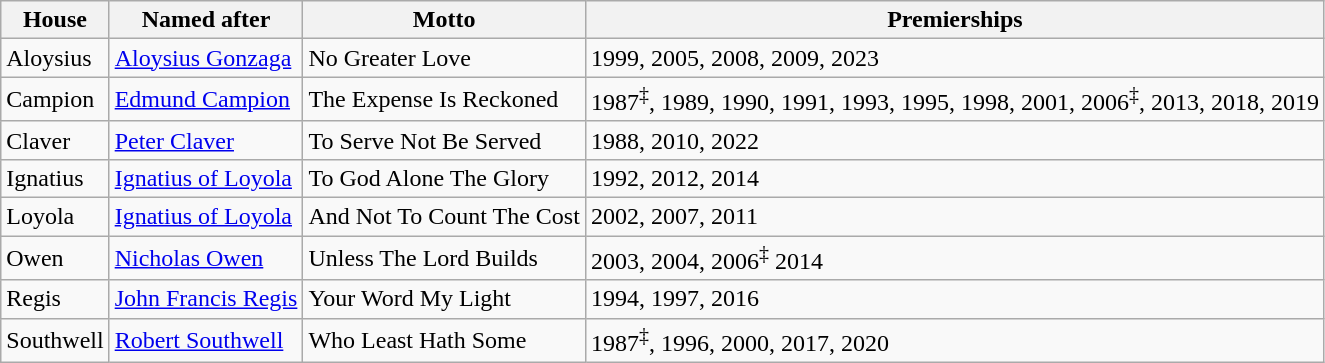<table class=wikitable>
<tr>
<th>House</th>
<th>Named after</th>
<th>Motto</th>
<th>Premierships</th>
</tr>
<tr>
<td> Aloysius</td>
<td><a href='#'>Aloysius Gonzaga</a></td>
<td>No Greater Love</td>
<td>1999, 2005, 2008, 2009, 2023</td>
</tr>
<tr>
<td> Campion</td>
<td><a href='#'>Edmund Campion</a></td>
<td>The Expense Is Reckoned</td>
<td>1987<sup>‡</sup>, 1989, 1990, 1991, 1993, 1995, 1998, 2001, 2006<sup>‡</sup>, 2013, 2018, 2019</td>
</tr>
<tr>
<td> Claver</td>
<td><a href='#'>Peter Claver</a></td>
<td>To Serve Not Be Served</td>
<td>1988, 2010, 2022</td>
</tr>
<tr>
<td> Ignatius</td>
<td><a href='#'>Ignatius of Loyola</a></td>
<td>To God Alone The Glory</td>
<td>1992, 2012, 2014</td>
</tr>
<tr>
<td> Loyola</td>
<td><a href='#'>Ignatius of Loyola</a></td>
<td>And Not To Count The Cost</td>
<td>2002, 2007, 2011</td>
</tr>
<tr>
<td> Owen</td>
<td><a href='#'>Nicholas Owen</a></td>
<td>Unless The Lord Builds</td>
<td>2003, 2004, 2006<sup>‡</sup> 2014</td>
</tr>
<tr>
<td> Regis</td>
<td><a href='#'>John Francis Regis</a></td>
<td>Your Word My Light</td>
<td>1994, 1997, 2016</td>
</tr>
<tr>
<td> Southwell</td>
<td><a href='#'>Robert Southwell</a></td>
<td>Who Least Hath Some</td>
<td>1987<sup>‡</sup>, 1996, 2000, 2017, 2020</td>
</tr>
</table>
